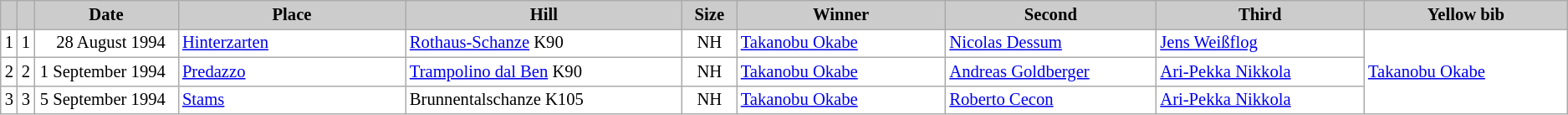<table class="wikitable plainrowheaders" style="background:#fff; font-size:86%; line-height:16px; border:grey solid 1px; border-collapse:collapse;">
<tr style="background:#ccc; text-align:center;">
<th scope="col" style="background:#ccc; width=20 px;"></th>
<th scope="col" style="background:#ccc; width=30 px;"></th>
<th scope="col" style="background:#ccc; width:120px;">Date</th>
<th scope="col" style="background:#ccc; width:200px;">Place</th>
<th scope="col" style="background:#ccc; width:240px;">Hill</th>
<th scope="col" style="background:#ccc; width:40px;">Size</th>
<th scope="col" style="background:#ccc; width:185px;">Winner</th>
<th scope="col" style="background:#ccc; width:185px;">Second</th>
<th scope="col" style="background:#ccc; width:185px;">Third</th>
<th scope="col" style="background:#ccc; width:180px;">Yellow bib</th>
</tr>
<tr>
<td align=center>1</td>
<td align=center>1</td>
<td align=right>28 August 1994  </td>
<td> <a href='#'>Hinterzarten</a></td>
<td><a href='#'>Rothaus-Schanze</a> K90</td>
<td align=center>NH</td>
<td> <a href='#'>Takanobu Okabe</a></td>
<td> <a href='#'>Nicolas Dessum</a></td>
<td> <a href='#'>Jens Weißflog</a></td>
<td rowspan="3"> <a href='#'>Takanobu Okabe</a></td>
</tr>
<tr>
<td align=center>2</td>
<td align=center>2</td>
<td align=right>1 September 1994  </td>
<td> <a href='#'>Predazzo</a></td>
<td><a href='#'>Trampolino dal Ben</a> K90</td>
<td align=center>NH</td>
<td> <a href='#'>Takanobu Okabe</a></td>
<td> <a href='#'>Andreas Goldberger</a></td>
<td> <a href='#'>Ari-Pekka Nikkola</a></td>
</tr>
<tr>
<td align=center>3</td>
<td align=center>3</td>
<td align=right>5 September 1994  </td>
<td> <a href='#'>Stams</a></td>
<td>Brunnentalschanze K105</td>
<td align=center>NH</td>
<td> <a href='#'>Takanobu Okabe</a></td>
<td> <a href='#'>Roberto Cecon</a></td>
<td> <a href='#'>Ari-Pekka Nikkola</a></td>
</tr>
</table>
